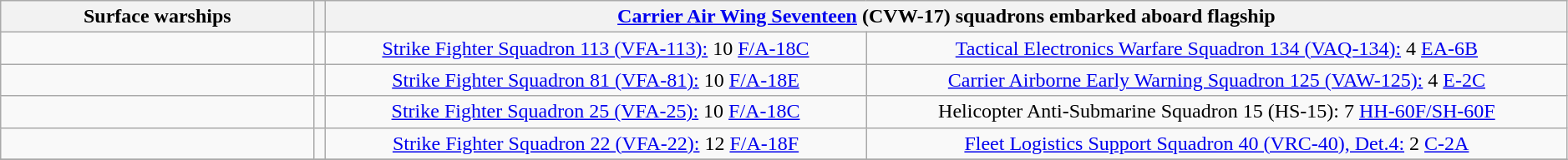<table class="wikitable" style="text-align:center" width=99%>
<tr>
<th colspan="1" width="20%" align="center">Surface warships</th>
<th colspan="1" width="0%" align="center"></th>
<th colspan="2" align="center"><a href='#'>Carrier Air Wing Seventeen</a> (CVW-17) squadrons embarked aboard flagship </th>
</tr>
<tr>
<td></td>
<td></td>
<td><a href='#'>Strike Fighter Squadron 113 (VFA-113):</a> 10 <a href='#'>F/A-18C</a></td>
<td><a href='#'>Tactical Electronics Warfare Squadron 134 (VAQ-134):</a> 4 <a href='#'>EA-6B</a></td>
</tr>
<tr>
<td></td>
<td></td>
<td><a href='#'>Strike Fighter Squadron 81 (VFA-81):</a> 10 <a href='#'>F/A-18E</a></td>
<td><a href='#'>Carrier Airborne Early Warning Squadron 125 (VAW-125):</a> 4 <a href='#'>E-2C</a></td>
</tr>
<tr>
<td></td>
<td></td>
<td><a href='#'>Strike Fighter Squadron 25 (VFA-25):</a> 10 <a href='#'>F/A-18C</a></td>
<td>Helicopter Anti-Submarine Squadron 15 (HS-15):  7 <a href='#'>HH-60F/SH-60F</a></td>
</tr>
<tr>
<td></td>
<td></td>
<td><a href='#'>Strike Fighter Squadron 22 (VFA-22):</a> 12 <a href='#'>F/A-18F</a></td>
<td><a href='#'>Fleet Logistics Support Squadron 40 (VRC-40), Det.4:</a> 2 <a href='#'>C-2A</a></td>
</tr>
<tr>
</tr>
</table>
